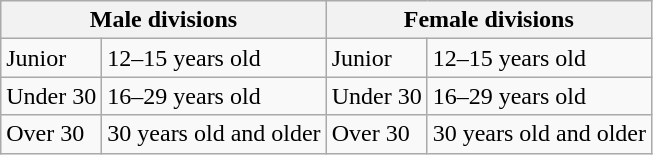<table class="wikitable">
<tr>
<th colspan="2">Male divisions</th>
<th colspan="2">Female divisions</th>
</tr>
<tr>
<td>Junior</td>
<td>12–15 years old</td>
<td>Junior</td>
<td>12–15 years old</td>
</tr>
<tr>
<td>Under 30</td>
<td>16–29 years old</td>
<td>Under 30</td>
<td>16–29 years old</td>
</tr>
<tr>
<td>Over 30</td>
<td>30 years old and older</td>
<td>Over 30</td>
<td>30 years old and older</td>
</tr>
</table>
